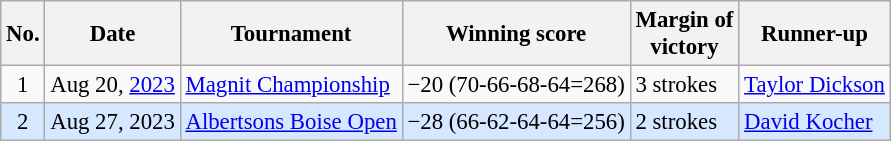<table class="wikitable" style="font-size:95%;">
<tr>
<th>No.</th>
<th>Date</th>
<th>Tournament</th>
<th>Winning score</th>
<th>Margin of<br>victory</th>
<th>Runner-up</th>
</tr>
<tr>
<td align=center>1</td>
<td align=right>Aug 20, <a href='#'>2023</a></td>
<td><a href='#'>Magnit Championship</a></td>
<td>−20 (70-66-68-64=268)</td>
<td>3 strokes</td>
<td> <a href='#'>Taylor Dickson</a></td>
</tr>
<tr style="background:#D6E8FF;">
<td align=center>2</td>
<td align=right>Aug 27, 2023</td>
<td><a href='#'>Albertsons Boise Open</a></td>
<td>−28 (66-62-64-64=256)</td>
<td>2 strokes</td>
<td> <a href='#'>David Kocher</a></td>
</tr>
</table>
